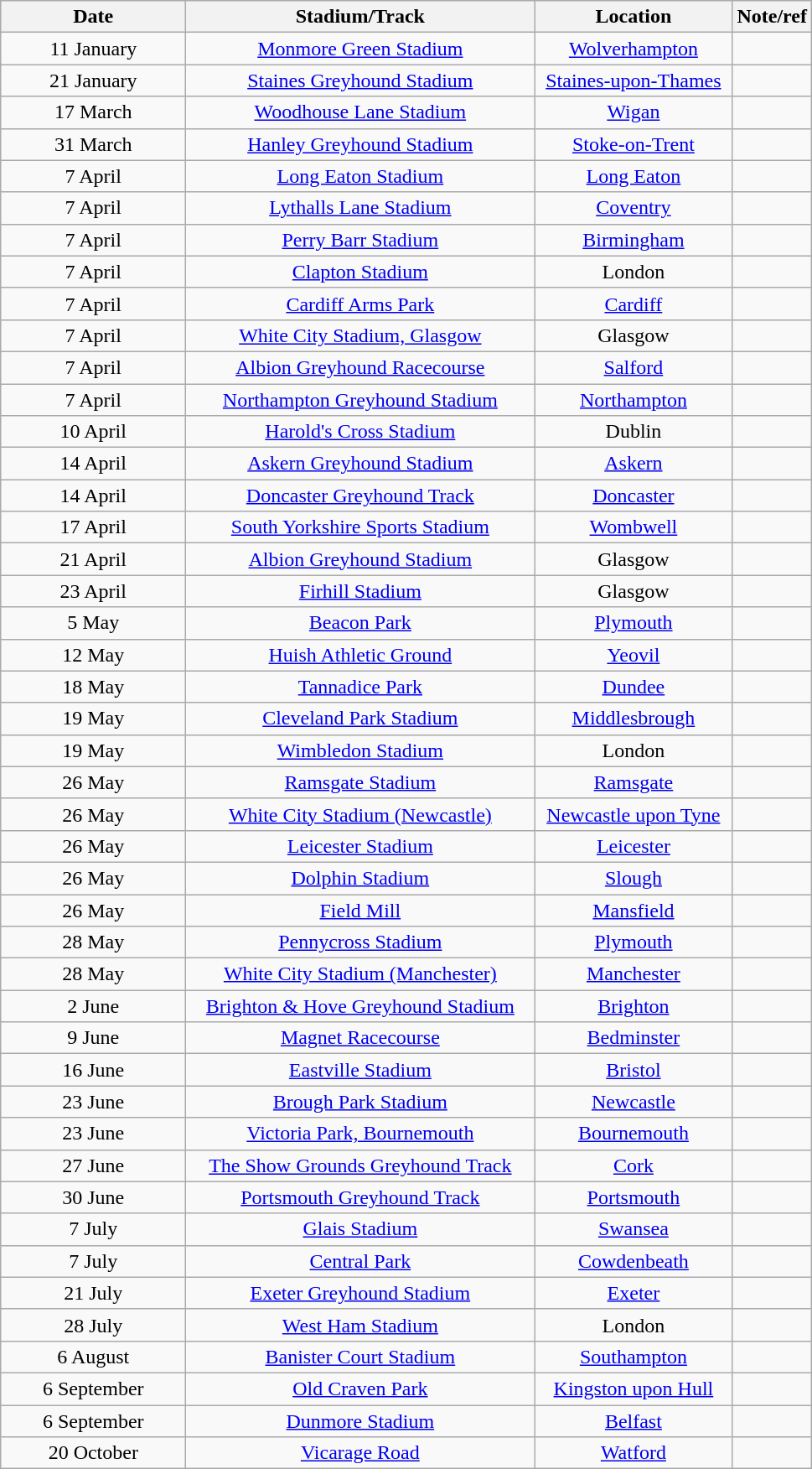<table class="wikitable" style="text-align:center">
<tr>
<th width=140>Date</th>
<th width=270>Stadium/Track</th>
<th width=150>Location</th>
<th width=50>Note/ref</th>
</tr>
<tr>
<td>11 January</td>
<td><a href='#'>Monmore Green Stadium</a></td>
<td><a href='#'>Wolverhampton</a></td>
<td></td>
</tr>
<tr>
<td>21 January</td>
<td><a href='#'>Staines Greyhound Stadium</a></td>
<td><a href='#'>Staines-upon-Thames</a></td>
<td></td>
</tr>
<tr>
<td>17 March</td>
<td><a href='#'>Woodhouse Lane Stadium</a></td>
<td><a href='#'>Wigan</a></td>
<td></td>
</tr>
<tr>
<td>31 March</td>
<td><a href='#'>Hanley Greyhound Stadium</a></td>
<td><a href='#'>Stoke-on-Trent</a></td>
<td></td>
</tr>
<tr>
<td>7 April</td>
<td><a href='#'>Long Eaton Stadium</a></td>
<td><a href='#'>Long Eaton</a></td>
<td></td>
</tr>
<tr>
<td>7 April</td>
<td><a href='#'>Lythalls Lane Stadium</a></td>
<td><a href='#'>Coventry</a></td>
<td></td>
</tr>
<tr>
<td>7 April</td>
<td><a href='#'>Perry Barr Stadium</a></td>
<td><a href='#'>Birmingham</a></td>
<td></td>
</tr>
<tr>
<td>7 April</td>
<td><a href='#'>Clapton Stadium</a></td>
<td>London</td>
<td></td>
</tr>
<tr>
<td>7 April</td>
<td><a href='#'>Cardiff Arms Park</a></td>
<td><a href='#'>Cardiff</a></td>
<td></td>
</tr>
<tr>
<td>7 April</td>
<td><a href='#'>White City Stadium, Glasgow</a></td>
<td>Glasgow</td>
<td></td>
</tr>
<tr>
<td>7 April</td>
<td><a href='#'>Albion Greyhound Racecourse</a></td>
<td><a href='#'>Salford</a></td>
<td></td>
</tr>
<tr>
<td>7 April</td>
<td><a href='#'>Northampton Greyhound Stadium</a></td>
<td><a href='#'>Northampton</a></td>
<td></td>
</tr>
<tr>
<td>10 April</td>
<td><a href='#'>Harold's Cross Stadium</a></td>
<td>Dublin</td>
<td></td>
</tr>
<tr>
<td>14 April</td>
<td><a href='#'>Askern Greyhound Stadium</a></td>
<td><a href='#'>Askern</a></td>
<td></td>
</tr>
<tr>
<td>14 April</td>
<td><a href='#'>Doncaster Greyhound Track</a></td>
<td><a href='#'>Doncaster</a></td>
<td></td>
</tr>
<tr>
<td>17 April</td>
<td><a href='#'>South Yorkshire Sports Stadium</a></td>
<td><a href='#'>Wombwell</a></td>
<td></td>
</tr>
<tr>
<td>21 April</td>
<td><a href='#'>Albion Greyhound Stadium</a></td>
<td>Glasgow</td>
<td></td>
</tr>
<tr>
<td>23 April</td>
<td><a href='#'>Firhill Stadium</a></td>
<td>Glasgow</td>
<td></td>
</tr>
<tr>
<td>5 May</td>
<td><a href='#'>Beacon Park</a></td>
<td><a href='#'>Plymouth</a></td>
<td></td>
</tr>
<tr>
<td>12 May</td>
<td><a href='#'>Huish Athletic Ground</a></td>
<td><a href='#'>Yeovil</a></td>
<td></td>
</tr>
<tr>
<td>18 May</td>
<td><a href='#'>Tannadice Park</a></td>
<td><a href='#'>Dundee</a></td>
<td></td>
</tr>
<tr>
<td>19 May</td>
<td><a href='#'>Cleveland Park Stadium</a></td>
<td><a href='#'>Middlesbrough</a></td>
<td></td>
</tr>
<tr>
<td>19 May</td>
<td><a href='#'>Wimbledon Stadium</a></td>
<td>London</td>
<td></td>
</tr>
<tr>
<td>26 May</td>
<td><a href='#'>Ramsgate Stadium</a></td>
<td><a href='#'>Ramsgate</a></td>
<td></td>
</tr>
<tr>
<td>26 May</td>
<td><a href='#'>White City Stadium (Newcastle)</a></td>
<td><a href='#'>Newcastle upon Tyne</a></td>
<td></td>
</tr>
<tr>
<td>26 May</td>
<td><a href='#'>Leicester Stadium</a></td>
<td><a href='#'>Leicester</a></td>
<td></td>
</tr>
<tr>
<td>26 May</td>
<td><a href='#'>Dolphin Stadium</a></td>
<td><a href='#'>Slough</a></td>
<td></td>
</tr>
<tr>
<td>26 May</td>
<td><a href='#'>Field Mill</a></td>
<td><a href='#'>Mansfield</a></td>
<td></td>
</tr>
<tr>
<td>28 May</td>
<td><a href='#'>Pennycross Stadium</a></td>
<td><a href='#'>Plymouth</a></td>
<td></td>
</tr>
<tr>
<td>28 May</td>
<td><a href='#'>White City Stadium (Manchester)</a></td>
<td><a href='#'>Manchester</a></td>
<td></td>
</tr>
<tr>
<td>2 June</td>
<td><a href='#'>Brighton & Hove Greyhound Stadium</a></td>
<td><a href='#'>Brighton</a></td>
<td></td>
</tr>
<tr>
<td>9 June</td>
<td><a href='#'>Magnet Racecourse</a></td>
<td><a href='#'>Bedminster</a></td>
<td></td>
</tr>
<tr>
<td>16 June</td>
<td><a href='#'>Eastville Stadium</a></td>
<td><a href='#'>Bristol</a></td>
<td></td>
</tr>
<tr>
<td>23 June</td>
<td><a href='#'>Brough Park Stadium</a></td>
<td><a href='#'>Newcastle</a></td>
<td></td>
</tr>
<tr>
<td>23 June</td>
<td><a href='#'>Victoria Park, Bournemouth</a></td>
<td><a href='#'>Bournemouth</a></td>
<td></td>
</tr>
<tr>
<td>27 June</td>
<td><a href='#'>The Show Grounds Greyhound Track</a></td>
<td><a href='#'>Cork</a></td>
<td></td>
</tr>
<tr>
<td>30 June</td>
<td><a href='#'>Portsmouth Greyhound Track</a></td>
<td><a href='#'>Portsmouth</a></td>
<td></td>
</tr>
<tr>
<td>7 July</td>
<td><a href='#'>Glais Stadium</a></td>
<td><a href='#'>Swansea</a></td>
<td></td>
</tr>
<tr>
<td>7 July</td>
<td><a href='#'>Central Park</a></td>
<td><a href='#'>Cowdenbeath</a></td>
<td></td>
</tr>
<tr>
<td>21 July</td>
<td><a href='#'>Exeter Greyhound Stadium</a></td>
<td><a href='#'>Exeter</a></td>
<td></td>
</tr>
<tr>
<td>28 July</td>
<td><a href='#'>West Ham Stadium</a></td>
<td>London</td>
<td></td>
</tr>
<tr>
<td>6 August</td>
<td><a href='#'>Banister Court Stadium</a></td>
<td><a href='#'>Southampton</a></td>
<td></td>
</tr>
<tr>
<td>6 September</td>
<td><a href='#'>Old Craven Park</a></td>
<td><a href='#'>Kingston upon Hull</a></td>
<td></td>
</tr>
<tr>
<td>6 September</td>
<td><a href='#'>Dunmore Stadium</a></td>
<td><a href='#'>Belfast</a></td>
<td></td>
</tr>
<tr>
<td>20 October</td>
<td><a href='#'>Vicarage Road</a></td>
<td><a href='#'>Watford</a></td>
<td></td>
</tr>
</table>
